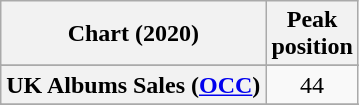<table class="wikitable sortable plainrowheaders" style="text-align:center">
<tr>
<th scope="col">Chart (2020)</th>
<th scope="col">Peak<br> position</th>
</tr>
<tr>
</tr>
<tr>
</tr>
<tr>
</tr>
<tr>
<th scope="row">UK Albums Sales (<a href='#'>OCC</a>)</th>
<td>44</td>
</tr>
<tr>
</tr>
<tr>
</tr>
<tr>
</tr>
</table>
